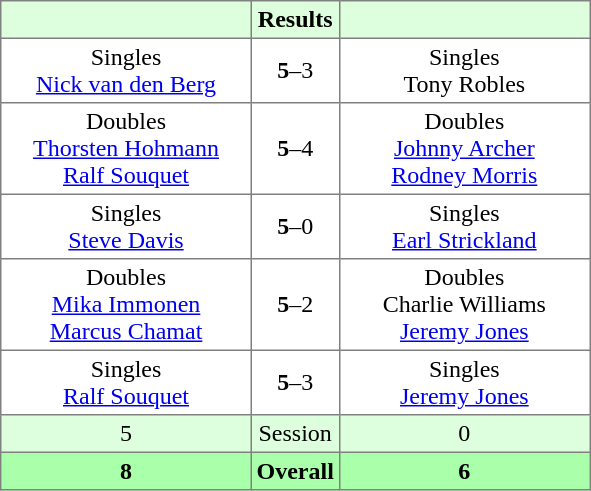<table border="1" cellpadding="3" style="border-collapse: collapse;">
<tr bgcolor="#ddffdd">
<th width="160"></th>
<th>Results</th>
<th width="160"></th>
</tr>
<tr>
<td align="center">Singles<br><a href='#'>Nick van den Berg</a></td>
<td align="center"><strong>5</strong>–3</td>
<td align="center">Singles<br>Tony Robles</td>
</tr>
<tr>
<td align="center">Doubles<br><a href='#'>Thorsten Hohmann</a><br><a href='#'>Ralf Souquet</a></td>
<td align="center"><strong>5</strong>–4</td>
<td align="center">Doubles<br><a href='#'>Johnny Archer</a><br><a href='#'>Rodney Morris</a></td>
</tr>
<tr>
<td align="center">Singles<br><a href='#'>Steve Davis</a></td>
<td align="center"><strong>5</strong>–0</td>
<td align="center">Singles<br><a href='#'>Earl Strickland</a></td>
</tr>
<tr>
<td align="center">Doubles<br><a href='#'>Mika Immonen</a><br><a href='#'>Marcus Chamat</a></td>
<td align="center"><strong>5</strong>–2</td>
<td align="center">Doubles<br>Charlie Williams<br><a href='#'>Jeremy Jones</a></td>
</tr>
<tr>
<td align="center">Singles<br><a href='#'>Ralf Souquet</a></td>
<td align="center"><strong>5</strong>–3</td>
<td align="center">Singles<br><a href='#'>Jeremy Jones</a></td>
</tr>
<tr bgcolor="#ddffdd">
<td align="center">5</td>
<td align="center">Session</td>
<td align="center">0</td>
</tr>
<tr bgcolor="#aaffaa">
<th align="center">8</th>
<th align="center">Overall</th>
<th align="center">6</th>
</tr>
</table>
